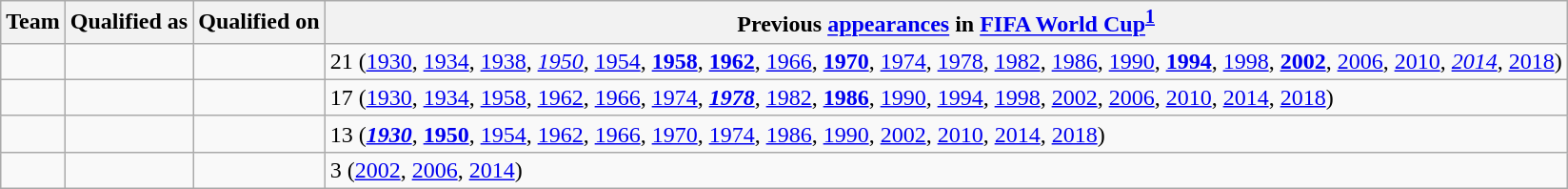<table class="wikitable sortable">
<tr>
<th>Team</th>
<th>Qualified as</th>
<th>Qualified on</th>
<th data-sort-type="number">Previous <a href='#'>appearances</a> in <a href='#'>FIFA World Cup</a><sup><strong><a href='#'>1</a></strong></sup></th>
</tr>
<tr>
<td></td>
<td></td>
<td></td>
<td>21 (<a href='#'>1930</a>, <a href='#'>1934</a>, <a href='#'>1938</a>, <em><a href='#'>1950</a></em>, <a href='#'>1954</a>, <strong><a href='#'>1958</a></strong>, <strong><a href='#'>1962</a></strong>, <a href='#'>1966</a>, <strong><a href='#'>1970</a></strong>, <a href='#'>1974</a>, <a href='#'>1978</a>, <a href='#'>1982</a>, <a href='#'>1986</a>, <a href='#'>1990</a>, <strong><a href='#'>1994</a></strong>, <a href='#'>1998</a>, <strong><a href='#'>2002</a></strong>, <a href='#'>2006</a>, <a href='#'>2010</a>, <em><a href='#'>2014</a></em>, <a href='#'>2018</a>)</td>
</tr>
<tr>
<td></td>
<td></td>
<td></td>
<td>17 (<a href='#'>1930</a>, <a href='#'>1934</a>, <a href='#'>1958</a>, <a href='#'>1962</a>, <a href='#'>1966</a>, <a href='#'>1974</a>, <strong><em><a href='#'>1978</a></em></strong>, <a href='#'>1982</a>, <strong><a href='#'>1986</a></strong>, <a href='#'>1990</a>, <a href='#'>1994</a>, <a href='#'>1998</a>, <a href='#'>2002</a>, <a href='#'>2006</a>, <a href='#'>2010</a>, <a href='#'>2014</a>, <a href='#'>2018</a>)</td>
</tr>
<tr>
<td></td>
<td></td>
<td></td>
<td>13 (<strong><em><a href='#'>1930</a></em></strong>, <strong><a href='#'>1950</a></strong>, <a href='#'>1954</a>, <a href='#'>1962</a>, <a href='#'>1966</a>, <a href='#'>1970</a>, <a href='#'>1974</a>, <a href='#'>1986</a>, <a href='#'>1990</a>, <a href='#'>2002</a>, <a href='#'>2010</a>, <a href='#'>2014</a>, <a href='#'>2018</a>)</td>
</tr>
<tr>
<td></td>
<td></td>
<td></td>
<td>3 (<a href='#'>2002</a>, <a href='#'>2006</a>, <a href='#'>2014</a>)</td>
</tr>
</table>
